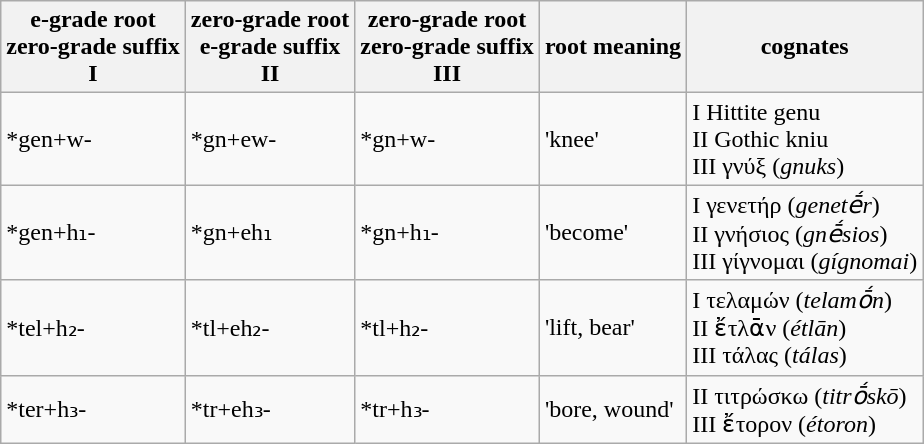<table class="wikitable">
<tr>
<th>e-grade root<br>zero-grade suffix<br> I</th>
<th>zero-grade root <br>e-grade suffix<br> II</th>
<th>zero-grade root <br>zero-grade suffix<br> III</th>
<th>root meaning</th>
<th>cognates</th>
</tr>
<tr>
<td>*gen+w-</td>
<td>*gn+ew-</td>
<td>*gn+w-</td>
<td>'knee'</td>
<td>I Hittite genu <br>II Gothic kniu<br>III γνύξ (<em>gnuks</em>)</td>
</tr>
<tr>
<td>*gen+h₁-</td>
<td>*gn+eh₁</td>
<td>*gn+h₁-</td>
<td>'become'</td>
<td>I γενετήρ (<em>genetḗr</em>) <br> II γνήσιος (<em>gnḗsios</em>)<br>III γίγνομαι (<em>gígnomai</em>)</td>
</tr>
<tr>
<td>*tel+h₂-</td>
<td>*tl+eh₂-</td>
<td>*tl+h₂-</td>
<td>'lift, bear'</td>
<td>I τελαμών (<em>telamṓn</em>) <br>II ἔτλᾱν (<em>étlān</em>) <br> III τάλας (<em>tálas</em>)</td>
</tr>
<tr>
<td>*ter+h₃-</td>
<td>*tr+eh₃-</td>
<td>*tr+h₃-</td>
<td>'bore, wound'</td>
<td>II τιτρώσκω (<em>titrṓskō</em>) <br>III ἔτορον (<em>étoron</em>)</td>
</tr>
</table>
